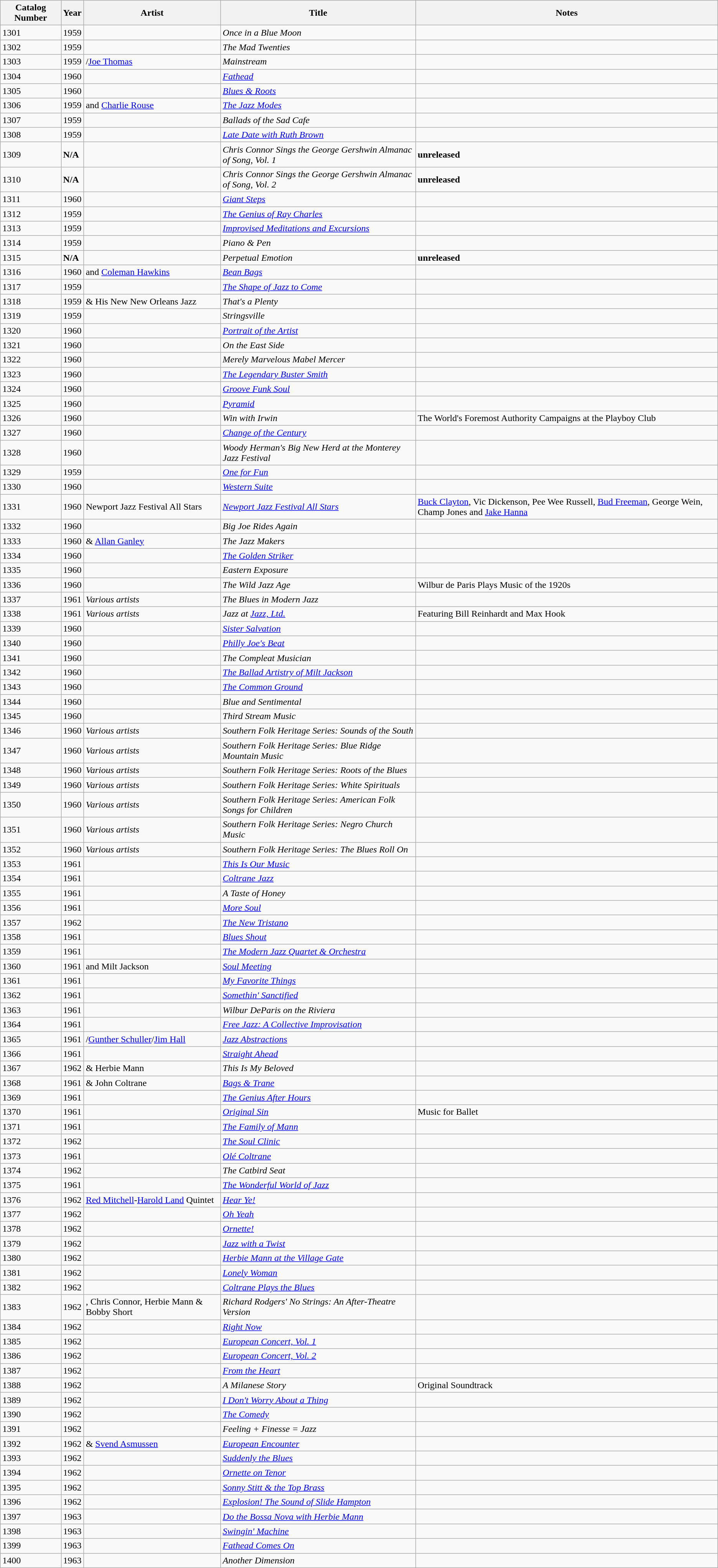<table class="wikitable sortable">
<tr>
<th>Catalog Number</th>
<th>Year</th>
<th>Artist</th>
<th>Title</th>
<th>Notes</th>
</tr>
<tr>
<td>1301</td>
<td>1959</td>
<td></td>
<td><em>Once in a Blue Moon</em></td>
<td></td>
</tr>
<tr>
<td>1302</td>
<td>1959</td>
<td></td>
<td><em>The Mad Twenties</em></td>
<td></td>
</tr>
<tr>
<td>1303</td>
<td>1959</td>
<td>/<a href='#'>Joe Thomas</a></td>
<td><em>Mainstream</em></td>
<td></td>
</tr>
<tr>
<td>1304</td>
<td>1960</td>
<td></td>
<td><em><a href='#'>Fathead</a></em></td>
<td></td>
</tr>
<tr>
<td>1305</td>
<td>1960</td>
<td></td>
<td><em><a href='#'>Blues & Roots</a></em></td>
<td></td>
</tr>
<tr>
<td>1306</td>
<td>1959</td>
<td> and <a href='#'>Charlie Rouse</a></td>
<td><em><a href='#'>The Jazz Modes</a></em></td>
<td></td>
</tr>
<tr>
<td>1307</td>
<td>1959</td>
<td></td>
<td><em>Ballads of the Sad Cafe</em></td>
<td></td>
</tr>
<tr>
<td>1308</td>
<td>1959</td>
<td></td>
<td><em><a href='#'>Late Date with Ruth Brown</a></em></td>
<td></td>
</tr>
<tr>
<td>1309</td>
<td><strong>N/A</strong></td>
<td></td>
<td><em>Chris Connor Sings the George Gershwin Almanac of Song, Vol. 1</em></td>
<td><strong>unreleased</strong></td>
</tr>
<tr>
<td>1310</td>
<td><strong>N/A</strong></td>
<td></td>
<td><em>Chris Connor Sings the George Gershwin Almanac of Song, Vol. 2</em></td>
<td><strong>unreleased</strong></td>
</tr>
<tr>
<td>1311</td>
<td>1960</td>
<td></td>
<td><em><a href='#'>Giant Steps</a></em></td>
<td></td>
</tr>
<tr>
<td>1312</td>
<td>1959</td>
<td></td>
<td><em><a href='#'>The Genius of Ray Charles</a></em></td>
<td></td>
</tr>
<tr>
<td>1313</td>
<td>1959</td>
<td></td>
<td><em><a href='#'>Improvised Meditations and Excursions</a></em></td>
<td></td>
</tr>
<tr>
<td>1314</td>
<td>1959</td>
<td></td>
<td><em>Piano & Pen</em></td>
<td></td>
</tr>
<tr>
<td>1315</td>
<td><strong>N/A</strong></td>
<td></td>
<td><em>Perpetual Emotion</em></td>
<td><strong>unreleased</strong></td>
</tr>
<tr>
<td>1316</td>
<td>1960</td>
<td> and <a href='#'>Coleman Hawkins</a></td>
<td><em><a href='#'>Bean Bags</a></em></td>
<td></td>
</tr>
<tr>
<td>1317</td>
<td>1959</td>
<td></td>
<td><em><a href='#'>The Shape of Jazz to Come</a></em></td>
<td></td>
</tr>
<tr>
<td>1318</td>
<td>1959</td>
<td> & His New New Orleans Jazz</td>
<td><em>That's a Plenty</em></td>
<td></td>
</tr>
<tr>
<td>1319</td>
<td>1959</td>
<td></td>
<td><em>Stringsville</em></td>
<td></td>
</tr>
<tr>
<td>1320</td>
<td>1960</td>
<td></td>
<td><em><a href='#'>Portrait of the Artist</a></em></td>
<td></td>
</tr>
<tr>
<td>1321</td>
<td>1960</td>
<td></td>
<td><em>On the East Side</em></td>
<td></td>
</tr>
<tr>
<td>1322</td>
<td>1960</td>
<td></td>
<td><em>Merely Marvelous Mabel Mercer</em></td>
<td></td>
</tr>
<tr>
<td>1323</td>
<td>1960</td>
<td></td>
<td><em><a href='#'>The Legendary Buster Smith</a></em></td>
<td></td>
</tr>
<tr>
<td>1324</td>
<td>1960</td>
<td></td>
<td><em><a href='#'>Groove Funk Soul</a></em></td>
<td></td>
</tr>
<tr>
<td>1325</td>
<td>1960</td>
<td></td>
<td><em><a href='#'>Pyramid</a></em></td>
<td></td>
</tr>
<tr>
<td>1326</td>
<td>1960</td>
<td></td>
<td><em>Win with Irwin</em></td>
<td>The World's Foremost Authority Campaigns at the Playboy Club</td>
</tr>
<tr>
<td>1327</td>
<td>1960</td>
<td></td>
<td><em><a href='#'>Change of the Century</a></em></td>
<td></td>
</tr>
<tr>
<td>1328</td>
<td>1960</td>
<td></td>
<td><em>Woody Herman's Big New Herd at the Monterey Jazz Festival</em></td>
<td></td>
</tr>
<tr>
<td>1329</td>
<td>1959</td>
<td></td>
<td><em><a href='#'>One for Fun</a></em></td>
<td></td>
</tr>
<tr>
<td>1330</td>
<td>1960</td>
<td></td>
<td><em><a href='#'>Western Suite</a></em></td>
<td></td>
</tr>
<tr>
<td>1331</td>
<td>1960</td>
<td>Newport Jazz Festival All Stars</td>
<td><em><a href='#'>Newport Jazz Festival All Stars</a></em></td>
<td><a href='#'>Buck Clayton</a>, Vic Dickenson, Pee Wee Russell, <a href='#'>Bud Freeman</a>, George Wein, Champ Jones and <a href='#'>Jake Hanna</a></td>
</tr>
<tr>
<td>1332</td>
<td>1960</td>
<td></td>
<td><em>Big Joe Rides Again</em></td>
<td></td>
</tr>
<tr>
<td>1333</td>
<td>1960</td>
<td> & <a href='#'>Allan Ganley</a></td>
<td><em>The Jazz Makers</em></td>
<td></td>
</tr>
<tr>
<td>1334</td>
<td>1960</td>
<td></td>
<td><em><a href='#'>The Golden Striker</a></em></td>
<td></td>
</tr>
<tr>
<td>1335</td>
<td>1960</td>
<td></td>
<td><em>Eastern Exposure</em></td>
<td></td>
</tr>
<tr>
<td>1336</td>
<td>1960</td>
<td></td>
<td><em>The Wild Jazz Age</em></td>
<td>Wilbur de Paris Plays Music of the 1920s</td>
</tr>
<tr>
<td>1337</td>
<td>1961</td>
<td><em>Various artists</em></td>
<td><em>The Blues in Modern Jazz</em></td>
<td></td>
</tr>
<tr>
<td>1338</td>
<td>1961</td>
<td><em>Various artists</em></td>
<td><em>Jazz at <a href='#'>Jazz, Ltd.</a></em></td>
<td>Featuring Bill Reinhardt and Max Hook</td>
</tr>
<tr>
<td>1339</td>
<td>1960</td>
<td></td>
<td><em><a href='#'>Sister Salvation</a></em></td>
<td></td>
</tr>
<tr>
<td>1340</td>
<td>1960</td>
<td></td>
<td><em><a href='#'>Philly Joe's Beat</a></em></td>
<td></td>
</tr>
<tr>
<td>1341</td>
<td>1960</td>
<td></td>
<td><em>The Compleat Musician</em></td>
<td></td>
</tr>
<tr>
<td>1342</td>
<td>1960</td>
<td></td>
<td><em><a href='#'>The Ballad Artistry of Milt Jackson</a></em></td>
<td></td>
</tr>
<tr>
<td>1343</td>
<td>1960</td>
<td></td>
<td><em><a href='#'>The Common Ground</a></em></td>
<td></td>
</tr>
<tr>
<td>1344</td>
<td>1960</td>
<td></td>
<td><em>Blue and Sentimental</em></td>
<td></td>
</tr>
<tr>
<td>1345</td>
<td>1960</td>
<td></td>
<td><em>Third Stream Music</em></td>
<td></td>
</tr>
<tr>
<td>1346</td>
<td>1960</td>
<td><em>Various artists</em></td>
<td><em>Southern Folk Heritage Series: Sounds of the South</em></td>
<td></td>
</tr>
<tr>
<td>1347</td>
<td>1960</td>
<td><em>Various artists</em></td>
<td><em>Southern Folk Heritage Series: Blue Ridge Mountain Music</em></td>
<td></td>
</tr>
<tr>
<td>1348</td>
<td>1960</td>
<td><em>Various artists</em></td>
<td><em>Southern Folk Heritage Series: Roots of the Blues</em></td>
<td></td>
</tr>
<tr>
<td>1349</td>
<td>1960</td>
<td><em>Various artists</em></td>
<td><em>Southern Folk Heritage Series: White Spirituals</em></td>
<td></td>
</tr>
<tr>
<td>1350</td>
<td>1960</td>
<td><em>Various artists</em></td>
<td><em>Southern Folk Heritage Series: American Folk Songs for Children</em></td>
<td></td>
</tr>
<tr>
<td>1351</td>
<td>1960</td>
<td><em>Various artists</em></td>
<td><em>Southern Folk Heritage Series: Negro Church Music</em></td>
<td></td>
</tr>
<tr>
<td>1352</td>
<td>1960</td>
<td><em>Various artists</em></td>
<td><em>Southern Folk Heritage Series: The Blues Roll On</em></td>
<td></td>
</tr>
<tr>
<td>1353</td>
<td>1961</td>
<td></td>
<td><em><a href='#'>This Is Our Music</a></em></td>
<td></td>
</tr>
<tr>
<td>1354</td>
<td>1961</td>
<td></td>
<td><em><a href='#'>Coltrane Jazz</a></em></td>
<td></td>
</tr>
<tr>
<td>1355</td>
<td>1961</td>
<td></td>
<td><em>A Taste of Honey</em></td>
<td></td>
</tr>
<tr>
<td>1356</td>
<td>1961</td>
<td></td>
<td><em><a href='#'>More Soul</a></em></td>
<td></td>
</tr>
<tr>
<td>1357</td>
<td>1962</td>
<td></td>
<td><em><a href='#'>The New Tristano</a></em></td>
<td></td>
</tr>
<tr>
<td>1358</td>
<td>1961</td>
<td></td>
<td><em><a href='#'>Blues Shout</a></em></td>
<td></td>
</tr>
<tr>
<td>1359</td>
<td>1961</td>
<td></td>
<td><em><a href='#'>The Modern Jazz Quartet & Orchestra</a></em></td>
<td></td>
</tr>
<tr>
<td>1360</td>
<td>1961</td>
<td> and Milt Jackson</td>
<td><em><a href='#'>Soul Meeting</a></em></td>
<td></td>
</tr>
<tr>
<td>1361</td>
<td>1961</td>
<td></td>
<td><em><a href='#'>My Favorite Things</a></em></td>
<td></td>
</tr>
<tr>
<td>1362</td>
<td>1961</td>
<td></td>
<td><em><a href='#'>Somethin' Sanctified</a></em></td>
<td></td>
</tr>
<tr>
<td>1363</td>
<td>1961</td>
<td></td>
<td><em>Wilbur DeParis on the Riviera</em></td>
<td></td>
</tr>
<tr>
<td>1364</td>
<td>1961</td>
<td></td>
<td><em><a href='#'>Free Jazz: A Collective Improvisation</a></em></td>
<td></td>
</tr>
<tr>
<td>1365</td>
<td>1961</td>
<td>/<a href='#'>Gunther Schuller</a>/<a href='#'>Jim Hall</a></td>
<td><em><a href='#'>Jazz Abstractions</a></em></td>
<td></td>
</tr>
<tr>
<td>1366</td>
<td>1961</td>
<td></td>
<td><em><a href='#'>Straight Ahead</a></em></td>
<td></td>
</tr>
<tr>
<td>1367</td>
<td>1962</td>
<td> & Herbie Mann</td>
<td><em>This Is My Beloved</em></td>
<td></td>
</tr>
<tr>
<td>1368</td>
<td>1961</td>
<td> & John Coltrane</td>
<td><em><a href='#'>Bags & Trane</a></em></td>
<td></td>
</tr>
<tr>
<td>1369</td>
<td>1961</td>
<td></td>
<td><em><a href='#'>The Genius After Hours</a></em></td>
<td></td>
</tr>
<tr>
<td>1370</td>
<td>1961</td>
<td></td>
<td><em><a href='#'>Original Sin</a></em></td>
<td>Music for Ballet</td>
</tr>
<tr>
<td>1371</td>
<td>1961</td>
<td></td>
<td><em><a href='#'>The Family of Mann</a></em></td>
<td></td>
</tr>
<tr>
<td>1372</td>
<td>1962</td>
<td></td>
<td><em><a href='#'>The Soul Clinic</a></em></td>
<td></td>
</tr>
<tr>
<td>1373</td>
<td>1961</td>
<td></td>
<td><em><a href='#'>Olé Coltrane</a></em></td>
<td></td>
</tr>
<tr>
<td>1374</td>
<td>1962</td>
<td></td>
<td><em>The Catbird Seat</em></td>
<td></td>
</tr>
<tr>
<td>1375</td>
<td>1961</td>
<td></td>
<td><em><a href='#'>The Wonderful World of Jazz</a></em></td>
<td></td>
</tr>
<tr>
<td>1376</td>
<td>1962</td>
<td><a href='#'>Red Mitchell</a>-<a href='#'>Harold Land</a> Quintet</td>
<td><em><a href='#'>Hear Ye!</a></em></td>
<td></td>
</tr>
<tr>
<td>1377</td>
<td>1962</td>
<td></td>
<td><em><a href='#'>Oh Yeah</a></em></td>
<td></td>
</tr>
<tr>
<td>1378</td>
<td>1962</td>
<td></td>
<td><em><a href='#'>Ornette!</a></em></td>
<td></td>
</tr>
<tr>
<td>1379</td>
<td>1962</td>
<td></td>
<td><em><a href='#'>Jazz with a Twist</a></em></td>
<td></td>
</tr>
<tr>
<td>1380</td>
<td>1962</td>
<td></td>
<td><em><a href='#'>Herbie Mann at the Village Gate</a></em></td>
<td></td>
</tr>
<tr>
<td>1381</td>
<td>1962</td>
<td></td>
<td><em><a href='#'>Lonely Woman</a></em></td>
<td></td>
</tr>
<tr>
<td>1382</td>
<td>1962</td>
<td></td>
<td><em><a href='#'>Coltrane Plays the Blues</a></em></td>
<td></td>
</tr>
<tr>
<td>1383</td>
<td>1962</td>
<td>, Chris Connor, Herbie Mann & Bobby Short</td>
<td><em>Richard Rodgers' No Strings: An After-Theatre Version</em></td>
<td></td>
</tr>
<tr>
<td>1384</td>
<td>1962</td>
<td></td>
<td><em><a href='#'>Right Now</a></em></td>
<td></td>
</tr>
<tr>
<td>1385</td>
<td>1962</td>
<td></td>
<td><em><a href='#'>European Concert, Vol. 1</a></em></td>
<td></td>
</tr>
<tr>
<td>1386</td>
<td>1962</td>
<td></td>
<td><em><a href='#'>European Concert, Vol. 2</a></em></td>
<td></td>
</tr>
<tr>
<td>1387</td>
<td>1962</td>
<td></td>
<td><em><a href='#'>From the Heart</a></em></td>
<td></td>
</tr>
<tr>
<td>1388</td>
<td>1962</td>
<td></td>
<td><em>A Milanese Story</em></td>
<td>Original Soundtrack</td>
</tr>
<tr>
<td>1389</td>
<td>1962</td>
<td></td>
<td><em><a href='#'>I Don't Worry About a Thing</a></em></td>
<td></td>
</tr>
<tr>
<td>1390</td>
<td>1962</td>
<td></td>
<td><em><a href='#'>The Comedy</a></em></td>
<td></td>
</tr>
<tr>
<td>1391</td>
<td>1962</td>
<td></td>
<td><em>Feeling + Finesse = Jazz</em></td>
<td></td>
</tr>
<tr>
<td>1392</td>
<td>1962</td>
<td> & <a href='#'>Svend Asmussen</a></td>
<td><em><a href='#'>European Encounter</a></em></td>
<td></td>
</tr>
<tr>
<td>1393</td>
<td>1962</td>
<td></td>
<td><em><a href='#'>Suddenly the Blues</a></em></td>
<td></td>
</tr>
<tr>
<td>1394</td>
<td>1962</td>
<td></td>
<td><em><a href='#'>Ornette on Tenor</a></em></td>
<td></td>
</tr>
<tr>
<td>1395</td>
<td>1962</td>
<td></td>
<td><em><a href='#'>Sonny Stitt & the Top Brass</a></em></td>
<td></td>
</tr>
<tr>
<td>1396</td>
<td>1962</td>
<td></td>
<td><em><a href='#'>Explosion! The Sound of Slide Hampton</a></em></td>
<td></td>
</tr>
<tr>
<td>1397</td>
<td>1963</td>
<td></td>
<td><em><a href='#'>Do the Bossa Nova with Herbie Mann</a></em></td>
<td></td>
</tr>
<tr>
<td>1398</td>
<td>1963</td>
<td></td>
<td><em><a href='#'>Swingin' Machine</a></em></td>
<td></td>
</tr>
<tr>
<td>1399</td>
<td>1963</td>
<td></td>
<td><em><a href='#'>Fathead Comes On</a></em></td>
<td></td>
</tr>
<tr>
<td>1400</td>
<td>1963</td>
<td></td>
<td><em>Another Dimension</em></td>
<td></td>
</tr>
</table>
